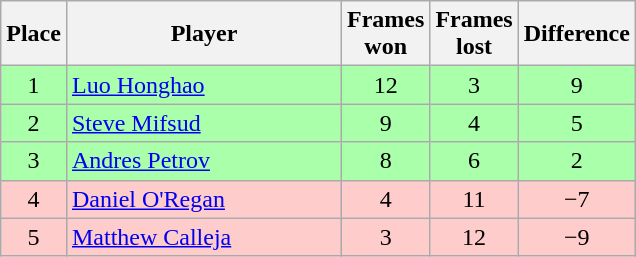<table class="wikitable sortable" style="text-align: center;">
<tr>
<th width=20>Place</th>
<th width=176>Player</th>
<th width=20>Frames won</th>
<th width=20>Frames lost</th>
<th width=20>Difference</th>
</tr>
<tr style="background:#aaffaa;">
<td>1</td>
<td style="text-align:left;"> <a href='#'>Luo Honghao</a></td>
<td>12</td>
<td>3</td>
<td>9</td>
</tr>
<tr style="background:#aaffaa;">
<td>2</td>
<td style="text-align:left;"> <a href='#'>Steve Mifsud</a></td>
<td>9</td>
<td>4</td>
<td>5</td>
</tr>
<tr style="background:#aaffaa;">
<td>3</td>
<td style="text-align:left;"> <a href='#'>Andres Petrov</a></td>
<td>8</td>
<td>6</td>
<td>2</td>
</tr>
<tr style="background:#fcc;">
<td>4</td>
<td style="text-align:left;"> <a href='#'>Daniel O'Regan</a></td>
<td>4</td>
<td>11</td>
<td>−7</td>
</tr>
<tr style="background:#fcc;">
<td>5</td>
<td style="text-align:left;"> <a href='#'>Matthew Calleja</a></td>
<td>3</td>
<td>12</td>
<td>−9</td>
</tr>
</table>
